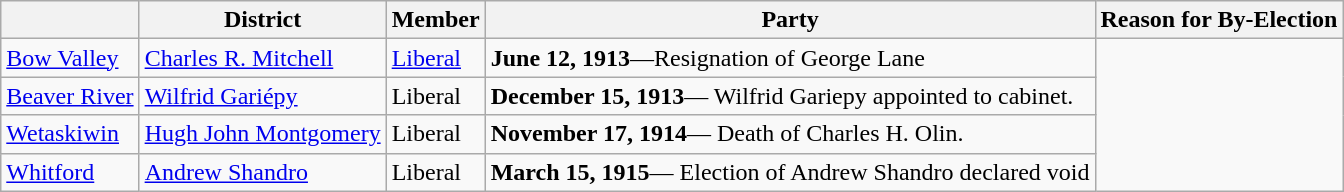<table class="wikitable sortable">
<tr>
<th> </th>
<th>District</th>
<th>Member</th>
<th>Party</th>
<th>Reason for By-Election</th>
</tr>
<tr>
<td><a href='#'>Bow Valley</a></td>
<td><a href='#'>Charles R. Mitchell</a></td>
<td><a href='#'>Liberal</a></td>
<td><strong>June 12, 1913</strong>—Resignation of George Lane</td>
</tr>
<tr>
<td><a href='#'>Beaver River</a></td>
<td><a href='#'>Wilfrid Gariépy</a></td>
<td>Liberal</td>
<td><strong>December 15, 1913</strong>— Wilfrid Gariepy appointed to cabinet.</td>
</tr>
<tr>
<td><a href='#'>Wetaskiwin</a></td>
<td><a href='#'>Hugh John Montgomery</a></td>
<td>Liberal</td>
<td><strong>November 17, 1914</strong>— Death of Charles H. Olin.</td>
</tr>
<tr>
<td><a href='#'>Whitford</a></td>
<td><a href='#'>Andrew Shandro</a></td>
<td>Liberal</td>
<td><strong>March 15, 1915</strong>— Election of Andrew Shandro declared void</td>
</tr>
</table>
